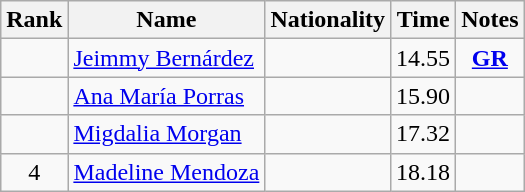<table class="wikitable sortable" style="text-align:center">
<tr>
<th>Rank</th>
<th>Name</th>
<th>Nationality</th>
<th>Time</th>
<th>Notes</th>
</tr>
<tr>
<td></td>
<td align=left><a href='#'>Jeimmy Bernárdez</a></td>
<td align=left></td>
<td>14.55</td>
<td><strong><a href='#'>GR</a></strong></td>
</tr>
<tr>
<td></td>
<td align=left><a href='#'>Ana María Porras</a></td>
<td align=left></td>
<td>15.90</td>
<td></td>
</tr>
<tr>
<td></td>
<td align=left><a href='#'>Migdalia Morgan</a></td>
<td align=left></td>
<td>17.32</td>
<td></td>
</tr>
<tr>
<td>4</td>
<td align=left><a href='#'>Madeline Mendoza</a></td>
<td align=left></td>
<td>18.18</td>
<td></td>
</tr>
</table>
